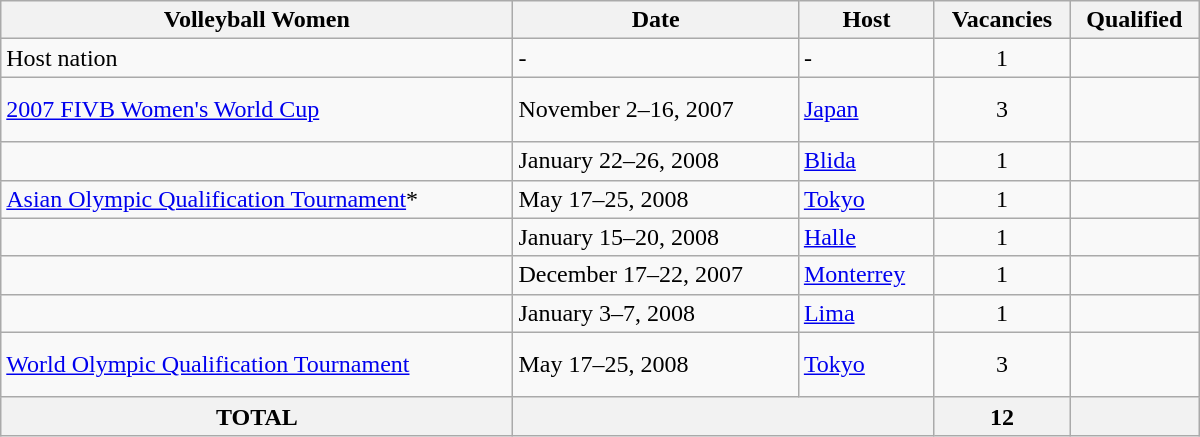<table class="wikitable" width=800>
<tr>
<th>Volleyball Women</th>
<th>Date</th>
<th>Host</th>
<th>Vacancies</th>
<th>Qualified</th>
</tr>
<tr>
<td>Host nation</td>
<td>-</td>
<td>-</td>
<td align="center">1</td>
<td></td>
</tr>
<tr>
<td><a href='#'>2007 FIVB Women's World Cup</a></td>
<td>November 2–16, 2007</td>
<td> <a href='#'>Japan</a></td>
<td align="center">3</td>
<td> <br>  <br> </td>
</tr>
<tr>
<td></td>
<td>January 22–26, 2008</td>
<td> <a href='#'>Blida</a></td>
<td align="center">1</td>
<td></td>
</tr>
<tr>
<td><a href='#'>Asian Olympic Qualification Tournament</a>*</td>
<td>May 17–25, 2008</td>
<td> <a href='#'>Tokyo</a></td>
<td align="center">1</td>
<td></td>
</tr>
<tr>
<td></td>
<td>January 15–20, 2008</td>
<td> <a href='#'>Halle</a></td>
<td align="center">1</td>
<td></td>
</tr>
<tr>
<td></td>
<td>December 17–22, 2007</td>
<td> <a href='#'>Monterrey</a></td>
<td align="center">1</td>
<td></td>
</tr>
<tr>
<td></td>
<td>January 3–7, 2008</td>
<td> <a href='#'>Lima</a></td>
<td align="center">1</td>
<td></td>
</tr>
<tr>
<td><a href='#'>World Olympic Qualification Tournament</a></td>
<td>May 17–25, 2008</td>
<td> <a href='#'>Tokyo</a></td>
<td align="center">3</td>
<td> <br>  <br> </td>
</tr>
<tr>
<th>TOTAL</th>
<th colspan="2"></th>
<th><strong>12</strong></th>
<th></th>
</tr>
</table>
